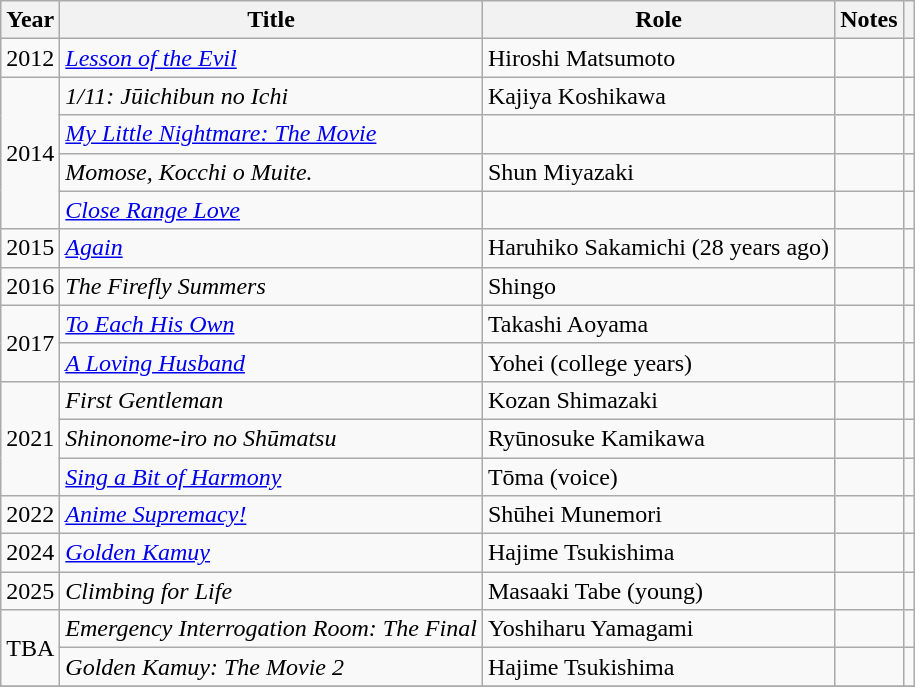<table class="wikitable">
<tr>
<th>Year</th>
<th>Title</th>
<th>Role</th>
<th>Notes</th>
<th></th>
</tr>
<tr>
<td>2012</td>
<td><em><a href='#'>Lesson of the Evil</a></em></td>
<td>Hiroshi Matsumoto</td>
<td></td>
<td></td>
</tr>
<tr>
<td rowspan="4">2014</td>
<td><em>1/11: Jūichibun no Ichi</em></td>
<td>Kajiya Koshikawa</td>
<td></td>
<td></td>
</tr>
<tr>
<td><em><a href='#'>My Little Nightmare: The Movie</a></em></td>
<td></td>
<td></td>
<td></td>
</tr>
<tr>
<td><em>Momose, Kocchi o Muite.</em></td>
<td>Shun Miyazaki</td>
<td></td>
<td></td>
</tr>
<tr>
<td><em><a href='#'>Close Range Love</a></em></td>
<td></td>
<td></td>
<td></td>
</tr>
<tr>
<td>2015</td>
<td><em><a href='#'>Again</a></em></td>
<td>Haruhiko Sakamichi (28 years ago)</td>
<td></td>
<td></td>
</tr>
<tr>
<td>2016</td>
<td><em>The Firefly Summers</em></td>
<td>Shingo</td>
<td></td>
<td></td>
</tr>
<tr>
<td rowspan="2">2017</td>
<td><em><a href='#'>To Each His Own</a></em></td>
<td>Takashi Aoyama</td>
<td></td>
<td></td>
</tr>
<tr>
<td><em><a href='#'>A Loving Husband</a></em></td>
<td>Yohei (college years)</td>
<td></td>
<td></td>
</tr>
<tr>
<td rowspan="3">2021</td>
<td><em>First Gentleman</em></td>
<td>Kozan Shimazaki</td>
<td></td>
<td></td>
</tr>
<tr>
<td><em>Shinonome-iro no Shūmatsu</em></td>
<td>Ryūnosuke Kamikawa</td>
<td></td>
<td></td>
</tr>
<tr>
<td><em><a href='#'>Sing a Bit of Harmony</a></em></td>
<td>Tōma (voice)</td>
<td></td>
<td></td>
</tr>
<tr>
<td>2022</td>
<td><em><a href='#'>Anime Supremacy!</a></em></td>
<td>Shūhei Munemori</td>
<td></td>
<td></td>
</tr>
<tr>
<td>2024</td>
<td><em><a href='#'>Golden Kamuy</a></em></td>
<td>Hajime Tsukishima</td>
<td></td>
<td></td>
</tr>
<tr>
<td>2025</td>
<td><em>Climbing for Life</em></td>
<td>Masaaki Tabe (young)</td>
<td></td>
<td></td>
</tr>
<tr>
<td rowspan=2>TBA</td>
<td><em>Emergency Interrogation Room: The Final</em></td>
<td>Yoshiharu Yamagami</td>
<td></td>
<td></td>
</tr>
<tr>
<td><em>Golden Kamuy: The Movie 2</em></td>
<td>Hajime Tsukishima</td>
<td></td>
<td></td>
</tr>
<tr>
</tr>
</table>
